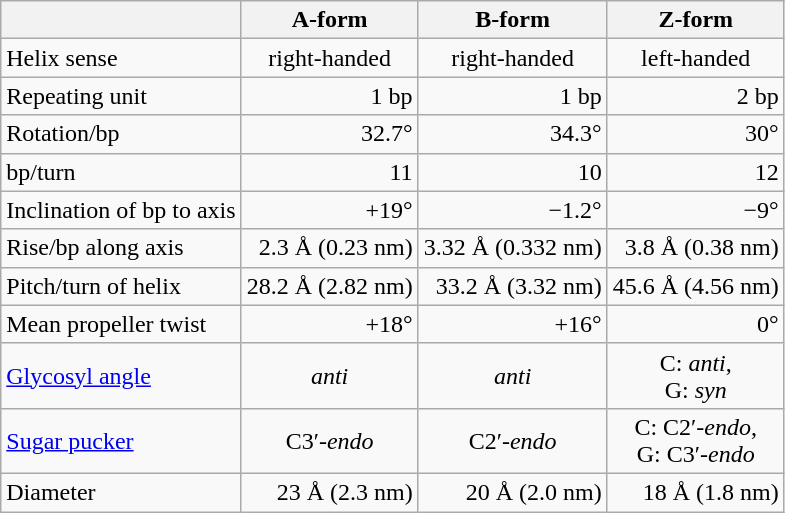<table class="wikitable">
<tr>
<th></th>
<th>A-form</th>
<th>B-form</th>
<th>Z-form</th>
</tr>
<tr>
<td>Helix sense</td>
<td align="center">right-handed</td>
<td align="center">right-handed</td>
<td align="center">left-handed</td>
</tr>
<tr>
<td>Repeating unit</td>
<td align="right">1 bp</td>
<td align="right">1 bp</td>
<td align="right">2 bp</td>
</tr>
<tr>
<td>Rotation/bp</td>
<td align="right">32.7°</td>
<td align="right">34.3°</td>
<td align="right">30°</td>
</tr>
<tr>
<td>bp/turn</td>
<td align="right">11</td>
<td align="right">10</td>
<td align="right">12</td>
</tr>
<tr>
<td>Inclination of bp to axis</td>
<td align="right">+19°</td>
<td align="right">−1.2°</td>
<td align="right">−9°</td>
</tr>
<tr>
<td>Rise/bp along axis</td>
<td align="right">2.3 Å (0.23 nm)</td>
<td align="right">3.32 Å (0.332 nm)</td>
<td align="right">3.8 Å (0.38 nm)</td>
</tr>
<tr>
<td>Pitch/turn of helix</td>
<td align="right">28.2 Å (2.82 nm)</td>
<td align="right">33.2 Å (3.32 nm)</td>
<td align="right">45.6 Å (4.56 nm)</td>
</tr>
<tr>
<td>Mean propeller twist</td>
<td align="right">+18°</td>
<td align="right">+16°</td>
<td align="right">0°</td>
</tr>
<tr>
<td><a href='#'>Glycosyl angle</a></td>
<td align="center"><em>anti</em></td>
<td align="center"><em>anti</em></td>
<td align="center">C: <em>anti</em>,<br> G: <em>syn</em></td>
</tr>
<tr>
<td><a href='#'>Sugar pucker</a></td>
<td align="center">C3′-<em>endo</em></td>
<td align="center">C2′-<em>endo</em></td>
<td align="center">C: C2′-<em>endo</em>,<br>G: C3′-<em>endo</em></td>
</tr>
<tr>
<td>Diameter</td>
<td align="right">23 Å (2.3 nm)</td>
<td align="right">20 Å (2.0 nm)</td>
<td align="right">18 Å (1.8 nm)</td>
</tr>
</table>
